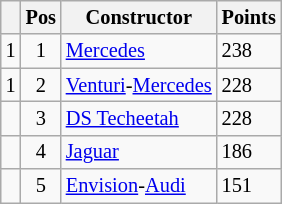<table class="wikitable" style="font-size: 85%;">
<tr>
<th></th>
<th>Pos</th>
<th>Constructor</th>
<th>Points</th>
</tr>
<tr>
<td align="left"> 1</td>
<td align="center">1</td>
<td> <a href='#'>Mercedes</a></td>
<td align="left">238</td>
</tr>
<tr>
<td align="left"> 1</td>
<td align="center">2</td>
<td> <a href='#'>Venturi</a>-<a href='#'>Mercedes</a></td>
<td align="left">228</td>
</tr>
<tr>
<td align="left"></td>
<td align="center">3</td>
<td> <a href='#'>DS Techeetah</a></td>
<td align="left">228</td>
</tr>
<tr>
<td align="left"></td>
<td align="center">4</td>
<td> <a href='#'>Jaguar</a></td>
<td align="left">186</td>
</tr>
<tr>
<td align="left"></td>
<td align="center">5</td>
<td> <a href='#'>Envision</a>-<a href='#'>Audi</a></td>
<td align="left">151</td>
</tr>
</table>
